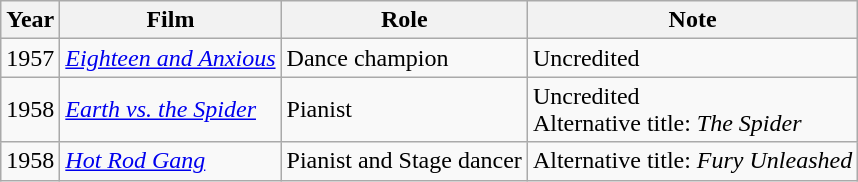<table class="wikitable">
<tr>
<th>Year</th>
<th>Film</th>
<th>Role</th>
<th>Note</th>
</tr>
<tr>
<td>1957</td>
<td><em><a href='#'>Eighteen and Anxious</a></em></td>
<td>Dance champion</td>
<td>Uncredited</td>
</tr>
<tr>
<td>1958</td>
<td><em><a href='#'>Earth vs. the Spider</a></em></td>
<td>Pianist</td>
<td>Uncredited<br>Alternative title: <em>The Spider</em></td>
</tr>
<tr>
<td>1958</td>
<td><em><a href='#'>Hot Rod Gang</a></em></td>
<td>Pianist and Stage dancer</td>
<td>Alternative title: <em>Fury Unleashed</em></td>
</tr>
</table>
